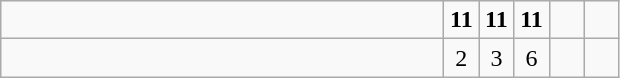<table class="wikitable">
<tr>
<td style="width:18em"><strong> </strong></td>
<td align=center style="width:1em"><strong>11</strong></td>
<td align=center style="width:1em"><strong>11</strong></td>
<td align=center style="width:1em"><strong>11</strong></td>
<td align=center style="width:1em"></td>
<td align=center style="width:1em"></td>
</tr>
<tr>
<td style="width:18em"></td>
<td align=center style="width:1em">2</td>
<td align=center style="width:1em">3</td>
<td align=center style="width:1em">6</td>
<td align=center style="width:1em"></td>
<td align=center style="width:1em"></td>
</tr>
</table>
